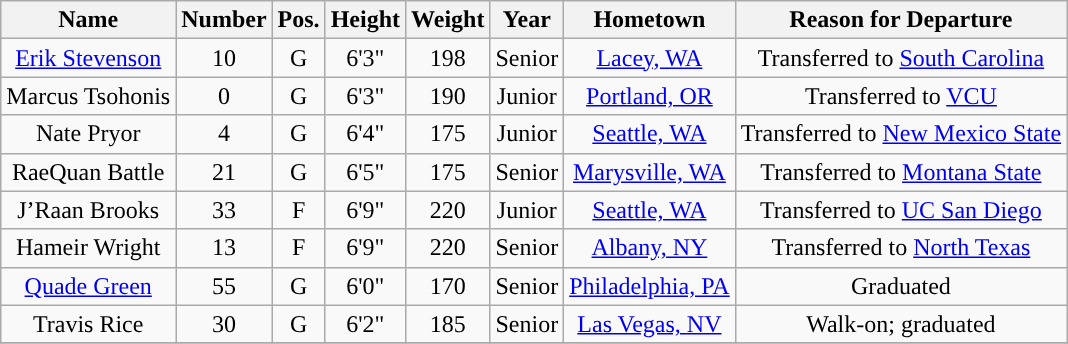<table class="wikitable sortable sortable" style="text-align: center">
<tr align=center>
<th>Name</th>
<th>Number</th>
<th>Pos.</th>
<th>Height</th>
<th>Weight</th>
<th>Year</th>
<th>Hometown</th>
<th>Reason for Departure</th>
</tr>
<tr>
<td><a href='#'>Erik Stevenson</a></td>
<td>10</td>
<td>G</td>
<td>6'3"</td>
<td>198</td>
<td>Senior</td>
<td><a href='#'>Lacey, WA</a></td>
<td>Transferred to <a href='#'>South Carolina</a></td>
</tr>
<tr>
<td>Marcus Tsohonis</td>
<td>0</td>
<td>G</td>
<td>6'3"</td>
<td>190</td>
<td>Junior</td>
<td><a href='#'>Portland, OR</a></td>
<td>Transferred to <a href='#'>VCU</a></td>
</tr>
<tr>
<td>Nate Pryor</td>
<td>4</td>
<td>G</td>
<td>6'4"</td>
<td>175</td>
<td>Junior</td>
<td><a href='#'>Seattle, WA</a></td>
<td>Transferred to <a href='#'>New Mexico State</a></td>
</tr>
<tr>
<td>RaeQuan Battle</td>
<td>21</td>
<td>G</td>
<td>6'5"</td>
<td>175</td>
<td>Senior</td>
<td><a href='#'>Marysville, WA</a></td>
<td>Transferred to <a href='#'>Montana State</a></td>
</tr>
<tr>
<td>J’Raan Brooks</td>
<td>33</td>
<td>F</td>
<td>6'9"</td>
<td>220</td>
<td>Junior</td>
<td><a href='#'>Seattle, WA</a></td>
<td>Transferred to <a href='#'>UC San Diego</a></td>
</tr>
<tr>
<td>Hameir Wright</td>
<td>13</td>
<td>F</td>
<td>6'9"</td>
<td>220</td>
<td>Senior</td>
<td><a href='#'>Albany, NY</a></td>
<td>Transferred to <a href='#'>North Texas</a></td>
</tr>
<tr>
<td><a href='#'>Quade Green</a></td>
<td>55</td>
<td>G</td>
<td>6'0"</td>
<td>170</td>
<td>Senior</td>
<td><a href='#'>Philadelphia, PA</a></td>
<td>Graduated</td>
</tr>
<tr>
<td>Travis Rice</td>
<td>30</td>
<td>G</td>
<td>6'2"</td>
<td>185</td>
<td>Senior</td>
<td><a href='#'>Las Vegas, NV</a></td>
<td>Walk-on; graduated</td>
</tr>
<tr>
</tr>
</table>
